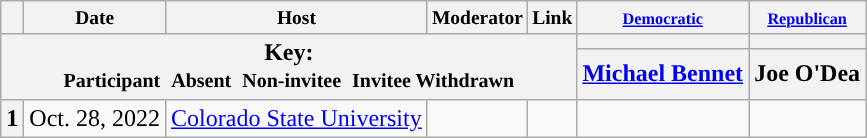<table class="wikitable" style="text-align:center;">
<tr style="font-size:small;">
<th scope="col"></th>
<th scope="col">Date</th>
<th scope="col">Host</th>
<th scope="col">Moderator</th>
<th scope="col">Link</th>
<th scope="col"><small><a href='#'>Democratic</a></small></th>
<th scope="col"><small><a href='#'>Republican</a></small></th>
</tr>
<tr>
<th colspan="5" rowspan="2">Key:<br> <small>Participant </small>  <small>Absent </small>  <small>Non-invitee </small>  <small>Invitee  Withdrawn</small></th>
<th scope="col" style="background:"></th>
<th scope="col" style="background:"></th>
</tr>
<tr>
<th scope="col"><a href='#'>Michael Bennet</a></th>
<th scope="col">Joe O'Dea</th>
</tr>
<tr>
<th scope="row">1</th>
<td style="white-space:nowrap;">Oct. 28, 2022</td>
<td style="white-space:nowrap;"><a href='#'>Colorado State University</a></td>
<td style="white-space:nowrap;"></td>
<td style="white-space:nowrap;"></td>
<td></td>
<td></td>
</tr>
</table>
